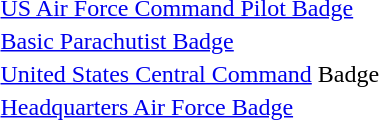<table>
<tr>
<td></td>
<td><a href='#'>US Air Force Command Pilot Badge</a></td>
</tr>
<tr>
<td></td>
<td><a href='#'>Basic Parachutist Badge</a></td>
</tr>
<tr>
<td></td>
<td><a href='#'>United States Central Command</a> Badge</td>
</tr>
<tr>
<td></td>
<td><a href='#'>Headquarters Air Force Badge</a></td>
</tr>
</table>
